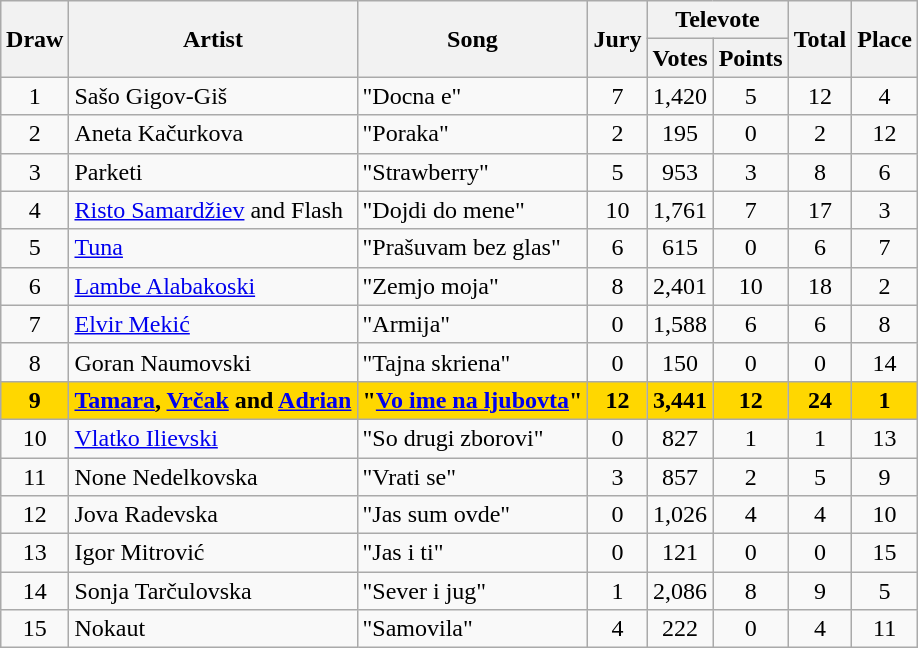<table class="sortable wikitable" style="margin: 1em auto 1em auto; text-align:center">
<tr>
<th rowspan="2">Draw</th>
<th rowspan="2">Artist</th>
<th rowspan="2">Song</th>
<th rowspan="2">Jury</th>
<th colspan="2">Televote</th>
<th rowspan="2">Total</th>
<th rowspan="2">Place</th>
</tr>
<tr>
<th>Votes</th>
<th>Points</th>
</tr>
<tr>
<td>1</td>
<td align="left">Sašo Gigov-Giš</td>
<td align="left">"Docna e"</td>
<td>7</td>
<td>1,420</td>
<td>5</td>
<td>12</td>
<td>4</td>
</tr>
<tr>
<td>2</td>
<td align="left">Aneta Kačurkova</td>
<td align="left">"Poraka"</td>
<td>2</td>
<td>195</td>
<td>0</td>
<td>2</td>
<td>12</td>
</tr>
<tr>
<td>3</td>
<td align="left">Parketi</td>
<td align="left">"Strawberry"</td>
<td>5</td>
<td>953</td>
<td>3</td>
<td>8</td>
<td>6</td>
</tr>
<tr>
<td>4</td>
<td align="left"><a href='#'>Risto Samardžiev</a> and Flash</td>
<td align="left">"Dojdi do mene"</td>
<td>10</td>
<td>1,761</td>
<td>7</td>
<td>17</td>
<td>3</td>
</tr>
<tr>
<td>5</td>
<td align="left"><a href='#'>Tuna</a></td>
<td align="left">"Prašuvam bez glas"</td>
<td>6</td>
<td>615</td>
<td>0</td>
<td>6</td>
<td>7</td>
</tr>
<tr>
<td>6</td>
<td align="left"><a href='#'>Lambe Alabakoski</a></td>
<td align="left">"Zemjo moja"</td>
<td>8</td>
<td>2,401</td>
<td>10</td>
<td>18</td>
<td>2</td>
</tr>
<tr>
<td>7</td>
<td align="left"><a href='#'>Elvir Mekić</a></td>
<td align="left">"Armija"</td>
<td>0</td>
<td>1,588</td>
<td>6</td>
<td>6</td>
<td>8</td>
</tr>
<tr>
<td>8</td>
<td align="left">Goran Naumovski</td>
<td align="left">"Tajna skriena"</td>
<td>0</td>
<td>150</td>
<td>0</td>
<td>0</td>
<td>14</td>
</tr>
<tr style="font-weight:bold; background:gold;">
<td>9</td>
<td align="left"><a href='#'>Tamara</a>, <a href='#'>Vrčak</a> and <a href='#'>Adrian</a></td>
<td align="left">"<a href='#'>Vo ime na ljubovta</a>"</td>
<td>12</td>
<td>3,441</td>
<td>12</td>
<td>24</td>
<td>1</td>
</tr>
<tr>
<td>10</td>
<td align="left"><a href='#'>Vlatko Ilievski</a></td>
<td align="left">"So drugi zborovi"</td>
<td>0</td>
<td>827</td>
<td>1</td>
<td>1</td>
<td>13</td>
</tr>
<tr>
<td>11</td>
<td align="left">None Nedelkovska</td>
<td align="left">"Vrati se"</td>
<td>3</td>
<td>857</td>
<td>2</td>
<td>5</td>
<td>9</td>
</tr>
<tr>
<td>12</td>
<td align="left">Jova Radevska</td>
<td align="left">"Jas sum ovde"</td>
<td>0</td>
<td>1,026</td>
<td>4</td>
<td>4</td>
<td>10</td>
</tr>
<tr>
<td>13</td>
<td align="left">Igor Mitrović</td>
<td align="left">"Jas i ti"</td>
<td>0</td>
<td>121</td>
<td>0</td>
<td>0</td>
<td>15</td>
</tr>
<tr>
<td>14</td>
<td align="left">Sonja Tarčulovska</td>
<td align="left">"Sever i jug"</td>
<td>1</td>
<td>2,086</td>
<td>8</td>
<td>9</td>
<td>5</td>
</tr>
<tr>
<td>15</td>
<td align="left">Nokaut</td>
<td align="left">"Samovila"</td>
<td>4</td>
<td>222</td>
<td>0</td>
<td>4</td>
<td>11</td>
</tr>
</table>
